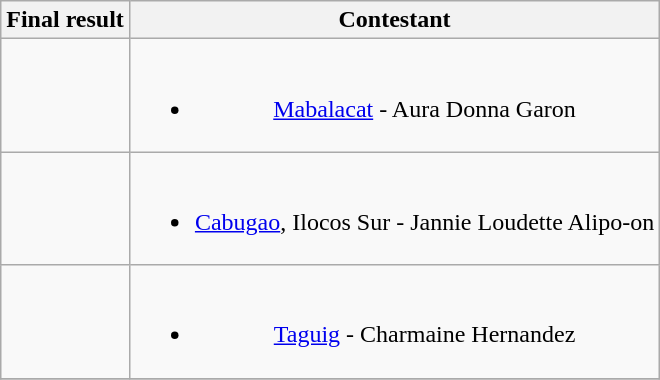<table class="wikitable" style="text-align:center;">
<tr>
<th>Final result</th>
<th>Contestant</th>
</tr>
<tr>
<td></td>
<td><br><ul><li><a href='#'>Mabalacat</a> - Aura Donna Garon</li></ul></td>
</tr>
<tr>
<td></td>
<td><br><ul><li><a href='#'>Cabugao</a>, Ilocos Sur - Jannie Loudette Alipo-on</li></ul></td>
</tr>
<tr>
<td></td>
<td><br><ul><li><a href='#'>Taguig</a> - Charmaine Hernandez</li></ul></td>
</tr>
<tr>
</tr>
</table>
